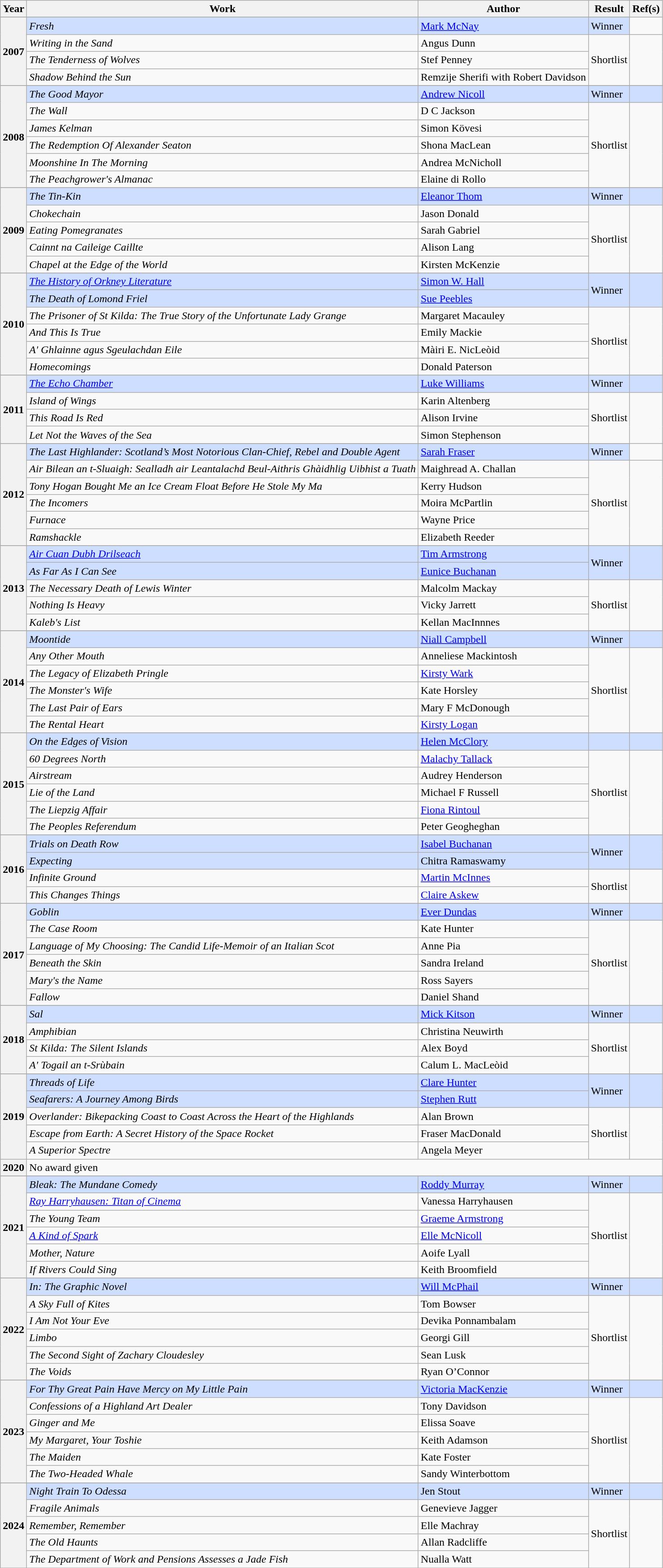<table class="wikitable sortable plainrowheaders">
<tr>
<th scope="col">Year</th>
<th scope="col">Work</th>
<th scope="col">Author</th>
<th scope="col">Result</th>
<th class="unsortable" scope="col">Ref(s)</th>
</tr>
<tr>
</tr>
<tr style=background:#cddeff>
<th rowspan="4">2007</th>
<td><em>Fresh</em></td>
<td><a href='#'>Mark McNay</a></td>
<td>Winner</td>
</tr>
<tr>
<td><em>Writing in the Sand</em></td>
<td>Angus Dunn</td>
<td rowspan="3">Shortlist</td>
<td rowspan="3"></td>
</tr>
<tr>
<td><em>The Tenderness of Wolves</em></td>
<td>Stef Penney</td>
</tr>
<tr>
<td><em>Shadow Behind the Sun</em></td>
<td>Remzije Sherifi with Robert Davidson</td>
</tr>
<tr>
</tr>
<tr style=background:#cddeff>
<th rowspan="6">2008</th>
<td><em>The Good Mayor</em></td>
<td><a href='#'>Andrew Nicoll</a></td>
<td>Winner</td>
<td></td>
</tr>
<tr>
<td><em>The Wall</em></td>
<td>D C Jackson</td>
<td rowspan="5">Shortlist</td>
<td rowspan="5"></td>
</tr>
<tr>
<td><em>James Kelman</em></td>
<td>Simon Kövesi</td>
</tr>
<tr>
<td><em>The Redemption Of Alexander Seaton</em></td>
<td>Shona MacLean</td>
</tr>
<tr>
<td><em>Moonshine In The Morning</em></td>
<td>Andrea McNicholl</td>
</tr>
<tr>
<td><em>The Peachgrower's Almanac</em></td>
<td>Elaine di Rollo</td>
</tr>
<tr>
</tr>
<tr style=background:#cddeff>
<th rowspan="5">2009</th>
<td><em>The Tin-Kin</em></td>
<td><a href='#'>Eleanor Thom</a></td>
<td>Winner</td>
<td></td>
</tr>
<tr>
<td><em>Chokechain</em></td>
<td>Jason Donald</td>
<td rowspan="4">Shortlist</td>
<td rowspan="4"></td>
</tr>
<tr>
<td><em>Eating Pomegranates</em></td>
<td>Sarah Gabriel</td>
</tr>
<tr>
<td><em>Cainnt na Caileige Caillte</em></td>
<td>Alison Lang</td>
</tr>
<tr>
<td><em>Chapel at the Edge of the World</em></td>
<td>Kirsten McKenzie</td>
</tr>
<tr>
</tr>
<tr style=background:#cddeff>
<th rowspan="6">2010</th>
<td><em><a href='#'>The History of Orkney Literature</a></em></td>
<td><a href='#'>Simon W. Hall</a></td>
<td rowspan="2">Winner</td>
<td rowspan="2"></td>
</tr>
<tr style=background:#cddeff>
<td><em>The Death of Lomond Friel</em></td>
<td><a href='#'>Sue Peebles</a></td>
</tr>
<tr>
<td><em>The Prisoner of St Kilda: The True Story of the Unfortunate Lady Grange</em></td>
<td>Margaret Macauley</td>
<td rowspan="4">Shortlist</td>
<td rowspan="4"></td>
</tr>
<tr>
<td><em>And This Is True</em></td>
<td>Emily Mackie</td>
</tr>
<tr>
<td><em>A' Ghlainne agus Sgeulachdan Eile</em></td>
<td>Màiri E. NicLeòid</td>
</tr>
<tr>
<td><em>Homecomings</em></td>
<td>Donald Paterson</td>
</tr>
<tr>
</tr>
<tr style=background:#cddeff>
<th rowspan="4">2011</th>
<td><em><a href='#'>The Echo Chamber</a></em></td>
<td><a href='#'>Luke Williams</a></td>
<td>Winner</td>
<td></td>
</tr>
<tr>
<td><em>Island of Wings</em></td>
<td>Karin Altenberg</td>
<td rowspan="3">Shortlist</td>
<td rowspan="3"></td>
</tr>
<tr>
<td><em>This Road Is Red</em></td>
<td>Alison Irvine</td>
</tr>
<tr>
<td><em>Let Not the Waves of the Sea</em></td>
<td>Simon Stephenson</td>
</tr>
<tr>
</tr>
<tr style=background:#cddeff>
<th rowspan="6">2012</th>
<td><em>The Last Highlander: Scotland’s Most Notorious Clan-Chief, Rebel and Double Agent </em></td>
<td><a href='#'>Sarah Fraser</a></td>
<td>Winner</td>
</tr>
<tr>
<td><em>Air Bilean an t-Sluaigh: Sealladh air Leantalachd Beul-Aithris Ghàidhlig Uibhist a Tuath </em></td>
<td>Maighread A. Challan</td>
<td rowspan="5">Shortlist</td>
<td rowspan="5"></td>
</tr>
<tr>
<td><em>Tony Hogan Bought Me an Ice Cream Float Before He Stole My Ma</em></td>
<td>Kerry Hudson</td>
</tr>
<tr>
<td><em>The Incomers</em></td>
<td>Moira McPartlin</td>
</tr>
<tr>
<td><em>Furnace</em></td>
<td>Wayne Price</td>
</tr>
<tr>
<td><em>Ramshackle</em></td>
<td>Elizabeth Reeder</td>
</tr>
<tr>
</tr>
<tr style=background:#cddeff>
<th rowspan="5">2013</th>
<td><em><a href='#'>Air Cuan Dubh Drilseach</a></em></td>
<td><a href='#'>Tim Armstrong</a></td>
<td rowspan="2">Winner</td>
<td rowspan="2"></td>
</tr>
<tr style=background:#cddeff>
<td><em>As Far As I Can See</em></td>
<td><a href='#'>Eunice Buchanan</a></td>
</tr>
<tr>
<td><em>The Necessary Death of Lewis Winter</em></td>
<td>Malcolm Mackay</td>
<td rowspan="3">Shortlist</td>
<td rowspan="3"></td>
</tr>
<tr>
<td><em>Nothing Is Heavy</em></td>
<td>Vicky Jarrett</td>
</tr>
<tr>
<td><em>Kaleb's List</em></td>
<td>Kellan MacInnnes</td>
</tr>
<tr>
</tr>
<tr style=background:#cddeff>
<th rowspan="6">2014</th>
<td><em>Moontide</em></td>
<td><a href='#'>Niall Campbell</a></td>
<td>Winner</td>
<td></td>
</tr>
<tr>
<td><em>Any Other Mouth</em></td>
<td>Anneliese Mackintosh</td>
<td rowspan="5">Shortlist</td>
<td rowspan="5"></td>
</tr>
<tr>
<td><em>The Legacy of Elizabeth Pringle</em></td>
<td><a href='#'>Kirsty Wark</a></td>
</tr>
<tr>
<td><em>The Monster's Wife</em></td>
<td>Kate Horsley</td>
</tr>
<tr>
<td><em>The Last Pair of Ears</em></td>
<td>Mary F McDonough</td>
</tr>
<tr>
<td><em>The Rental Heart</em></td>
<td><a href='#'>Kirsty Logan</a></td>
</tr>
<tr>
</tr>
<tr style=background:#cddeff>
<th rowspan="6">2015</th>
<td><em>On the Edges of Vision</em></td>
<td><a href='#'>Helen McClory</a></td>
<td></td>
<td></td>
</tr>
<tr>
<td><em>60 Degrees North</em></td>
<td><a href='#'>Malachy Tallack</a></td>
<td rowspan="5">Shortlist</td>
<td rowspan="5"></td>
</tr>
<tr>
<td><em>Airstream</em></td>
<td>Audrey Henderson</td>
</tr>
<tr>
<td><em>Lie of the Land</em></td>
<td>Michael F Russell</td>
</tr>
<tr>
<td><em>The Liepzig Affair</em></td>
<td><a href='#'>Fiona Rintoul</a></td>
</tr>
<tr>
<td><em>The Peoples Referendum</em></td>
<td>Peter Geogheghan</td>
</tr>
<tr>
</tr>
<tr style=background:#cddeff>
<th rowspan="4">2016</th>
<td><em>Trials on Death Row</em></td>
<td><a href='#'>Isabel Buchanan</a></td>
<td rowspan="2">Winner</td>
<td rowspan="2"></td>
</tr>
<tr style=background:#cddeff>
<td><em>Expecting</em></td>
<td>Chitra Ramaswamy</td>
</tr>
<tr>
<td><em>Infinite Ground</em></td>
<td><a href='#'>Martin McInnes</a></td>
<td rowspan="2">Shortlist</td>
<td rowspan="2"></td>
</tr>
<tr>
<td><em>This Changes Things</em></td>
<td><a href='#'>Claire Askew</a></td>
</tr>
<tr>
</tr>
<tr style=background:#cddeff>
<th rowspan="6">2017</th>
<td><em>Goblin</em></td>
<td><a href='#'>Ever Dundas</a></td>
<td>Winner</td>
<td></td>
</tr>
<tr>
<td><em>The Case Room</em></td>
<td>Kate Hunter</td>
<td rowspan="5">Shortlist</td>
<td rowspan="5"></td>
</tr>
<tr>
<td><em>Language of My Choosing: The Candid Life-Memoir of an Italian Scot</em></td>
<td>Anne Pia</td>
</tr>
<tr>
<td><em>Beneath the Skin</em></td>
<td>Sandra Ireland</td>
</tr>
<tr>
<td><em>Mary's the Name</em></td>
<td>Ross Sayers</td>
</tr>
<tr>
<td><em>Fallow</em></td>
<td>Daniel Shand</td>
</tr>
<tr>
</tr>
<tr style=background:#cddeff>
<th rowspan="4">2018</th>
<td><em>Sal</em></td>
<td><a href='#'>Mick Kitson</a></td>
<td>Winner</td>
<td></td>
</tr>
<tr>
<td><em>Amphibian</em></td>
<td>Christina Neuwirth</td>
<td rowspan="3">Shortlist</td>
<td rowspan="3"></td>
</tr>
<tr>
<td><em>St Kilda: The Silent Islands</em></td>
<td>Alex Boyd</td>
</tr>
<tr>
<td><em>A' Togail an t-Srùbain</em></td>
<td>Calum L. MacLeòid</td>
</tr>
<tr>
</tr>
<tr style=background:#cddeff>
<th rowspan="5">2019</th>
<td><em>Threads of Life</em></td>
<td><a href='#'>Clare Hunter</a></td>
<td rowspan="2">Winner</td>
<td rowspan="2"></td>
</tr>
<tr style=background:#cddeff>
<td><em>Seafarers: A Journey Among Birds</em></td>
<td><a href='#'>Stephen Rutt</a></td>
</tr>
<tr>
<td><em>Overlander: Bikepacking Coast to Coast Across the Heart of the Highlands</em></td>
<td>Alan Brown</td>
<td rowspan="3">Shortlist</td>
<td rowspan="3"></td>
</tr>
<tr>
<td><em>Escape from Earth: A Secret History of the Space Rocket</em></td>
<td>Fraser MacDonald</td>
</tr>
<tr>
<td><em>A Superior Spectre</em></td>
<td>Angela Meyer</td>
</tr>
<tr>
<th>2020</th>
<td colspan="4">No award given</td>
</tr>
<tr>
</tr>
<tr style=background:#cddeff>
<th rowspan="6">2021</th>
<td><em>Bleak: The Mundane Comedy</em></td>
<td><a href='#'>Roddy Murray</a></td>
<td>Winner</td>
<td></td>
</tr>
<tr>
<td><em><a href='#'>Ray Harryhausen: Titan of Cinema</a></em></td>
<td>Vanessa Harryhausen</td>
<td rowspan="5">Shortlist</td>
<td rowspan="5"></td>
</tr>
<tr>
<td><em>The Young Team</em></td>
<td><a href='#'>Graeme Armstrong</a></td>
</tr>
<tr>
<td><em><a href='#'>A Kind of Spark</a></em></td>
<td><a href='#'>Elle McNicoll</a></td>
</tr>
<tr>
<td><em>Mother, Nature</em></td>
<td>Aoife Lyall</td>
</tr>
<tr>
<td><em>If Rivers Could Sing</em></td>
<td>Keith Broomfield</td>
</tr>
<tr>
</tr>
<tr style=background:#cddeff>
<th rowspan="6">2022</th>
<td><em>In: The Graphic Novel </em></td>
<td><a href='#'>Will McPhail</a></td>
<td>Winner</td>
<td></td>
</tr>
<tr>
<td><em>A Sky Full of Kites</em></td>
<td>Tom Bowser</td>
<td rowspan="5">Shortlist</td>
<td rowspan="5"></td>
</tr>
<tr>
<td><em>I Am Not Your Eve</em></td>
<td>Devika Ponnambalam</td>
</tr>
<tr>
<td><em>Limbo</em></td>
<td>Georgi Gill</td>
</tr>
<tr>
<td><em>The Second Sight of Zachary Cloudesley</em></td>
<td>Sean Lusk</td>
</tr>
<tr>
<td><em>The Voids</em></td>
<td>Ryan O’Connor</td>
</tr>
<tr>
</tr>
<tr style=background:#cddeff>
<th rowspan="6">2023</th>
<td><em>For Thy Great Pain Have Mercy on My Little Pain</em></td>
<td><a href='#'>Victoria MacKenzie</a></td>
<td>Winner</td>
<td></td>
</tr>
<tr>
<td><em>Confessions of a Highland Art Dealer</em></td>
<td>Tony Davidson</td>
<td rowspan="5">Shortlist</td>
<td rowspan="5"></td>
</tr>
<tr>
<td><em>Ginger and Me</em></td>
<td>Elissa Soave</td>
</tr>
<tr>
<td><em> My Margaret, Your Toshie</em></td>
<td>Keith Adamson</td>
</tr>
<tr>
<td><em>The Maiden</em></td>
<td>Kate Foster</td>
</tr>
<tr>
<td><em>The Two-Headed Whale</em></td>
<td>Sandy Winterbottom</td>
</tr>
<tr>
</tr>
<tr style=background:#cddeff>
<th rowspan="5">2024</th>
<td><em>Night Train To Odessa</em></td>
<td>Jen Stout</td>
<td>Winner</td>
<td></td>
</tr>
<tr>
<td><em>Fragile Animals</em></td>
<td>Genevieve Jagger</td>
<td rowspan="4">Shortlist</td>
<td rowspan="4"></td>
</tr>
<tr>
<td><em>Remember, Remember</em></td>
<td>Elle Machray</td>
</tr>
<tr>
<td><em>The Old Haunts</em></td>
<td>Allan Radcliffe</td>
</tr>
<tr>
<td><em>The Department of Work and Pensions Assesses a Jade Fish</em></td>
<td>Nualla Watt</td>
</tr>
<tr>
</tr>
</table>
